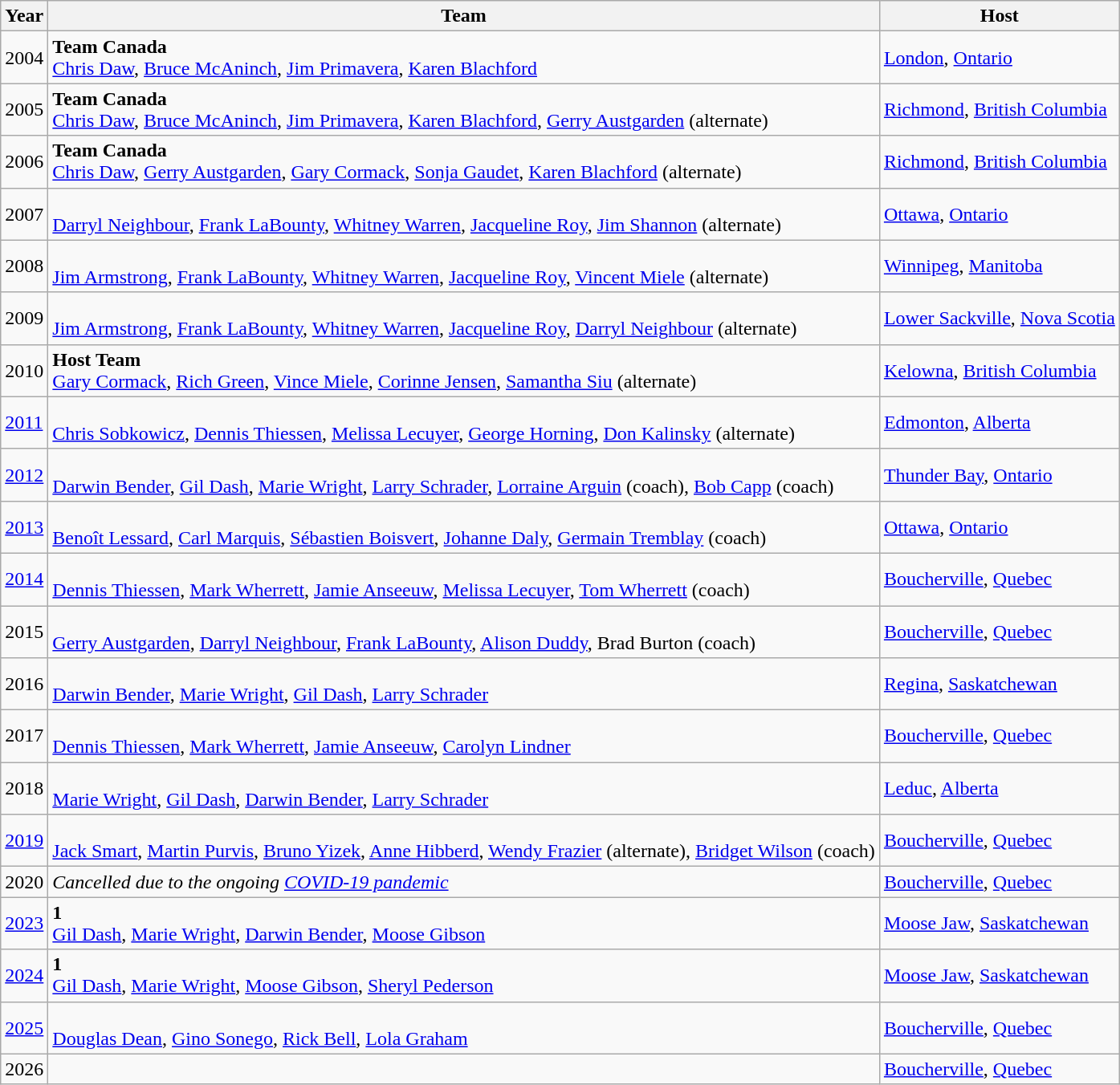<table class="wikitable">
<tr>
<th scope="col">Year</th>
<th scope="col">Team</th>
<th scope="col">Host</th>
</tr>
<tr>
<td>2004</td>
<td><strong> Team Canada</strong> <br> <a href='#'>Chris Daw</a>, <a href='#'>Bruce McAninch</a>, <a href='#'>Jim Primavera</a>, <a href='#'>Karen Blachford</a></td>
<td><a href='#'>London</a>, <a href='#'>Ontario</a></td>
</tr>
<tr>
<td>2005</td>
<td><strong> Team Canada</strong> <br> <a href='#'>Chris Daw</a>, <a href='#'>Bruce McAninch</a>, <a href='#'>Jim Primavera</a>, <a href='#'>Karen Blachford</a>, <a href='#'>Gerry Austgarden</a> (alternate)</td>
<td><a href='#'>Richmond</a>, <a href='#'>British Columbia</a></td>
</tr>
<tr>
<td>2006</td>
<td><strong> Team Canada</strong> <br> <a href='#'>Chris Daw</a>, <a href='#'>Gerry Austgarden</a>, <a href='#'>Gary Cormack</a>, <a href='#'>Sonja Gaudet</a>, <a href='#'>Karen Blachford</a> (alternate)</td>
<td><a href='#'>Richmond</a>, <a href='#'>British Columbia</a></td>
</tr>
<tr>
<td>2007</td>
<td><strong></strong> <br> <a href='#'>Darryl Neighbour</a>, <a href='#'>Frank LaBounty</a>, <a href='#'>Whitney Warren</a>, <a href='#'>Jacqueline Roy</a>, <a href='#'>Jim Shannon</a> (alternate)</td>
<td><a href='#'>Ottawa</a>, <a href='#'>Ontario</a></td>
</tr>
<tr>
<td>2008</td>
<td><strong></strong> <br> <a href='#'>Jim Armstrong</a>, <a href='#'>Frank LaBounty</a>, <a href='#'>Whitney Warren</a>, <a href='#'>Jacqueline Roy</a>, <a href='#'>Vincent Miele</a> (alternate)</td>
<td><a href='#'>Winnipeg</a>, <a href='#'>Manitoba</a></td>
</tr>
<tr>
<td>2009</td>
<td><strong></strong> <br> <a href='#'>Jim Armstrong</a>, <a href='#'>Frank LaBounty</a>, <a href='#'>Whitney Warren</a>, <a href='#'>Jacqueline Roy</a>, <a href='#'>Darryl Neighbour</a> (alternate)</td>
<td><a href='#'>Lower Sackville</a>, <a href='#'>Nova Scotia</a></td>
</tr>
<tr>
<td>2010</td>
<td><strong> Host Team</strong> <br> <a href='#'>Gary Cormack</a>, <a href='#'>Rich Green</a>, <a href='#'>Vince Miele</a>, <a href='#'>Corinne Jensen</a>, <a href='#'>Samantha Siu</a> (alternate)</td>
<td><a href='#'>Kelowna</a>, <a href='#'>British Columbia</a></td>
</tr>
<tr>
<td><a href='#'>2011</a></td>
<td><strong></strong> <br> <a href='#'>Chris Sobkowicz</a>, <a href='#'>Dennis Thiessen</a>, <a href='#'>Melissa Lecuyer</a>, <a href='#'>George Horning</a>, <a href='#'>Don Kalinsky</a> (alternate)</td>
<td><a href='#'>Edmonton</a>, <a href='#'>Alberta</a></td>
</tr>
<tr>
<td><a href='#'>2012</a></td>
<td><strong></strong> <br> <a href='#'>Darwin Bender</a>, <a href='#'>Gil Dash</a>, <a href='#'>Marie Wright</a>, <a href='#'>Larry Schrader</a>, <a href='#'>Lorraine Arguin</a> (coach), <a href='#'>Bob Capp</a> (coach)</td>
<td><a href='#'>Thunder Bay</a>, <a href='#'>Ontario</a></td>
</tr>
<tr>
<td><a href='#'>2013</a></td>
<td><strong></strong> <br> <a href='#'>Benoît Lessard</a>, <a href='#'>Carl Marquis</a>, <a href='#'>Sébastien Boisvert</a>, <a href='#'>Johanne Daly</a>, <a href='#'>Germain Tremblay</a> (coach)</td>
<td><a href='#'>Ottawa</a>, <a href='#'>Ontario</a></td>
</tr>
<tr>
<td><a href='#'>2014</a></td>
<td><strong></strong> <br> <a href='#'>Dennis Thiessen</a>, <a href='#'>Mark Wherrett</a>, <a href='#'>Jamie Anseeuw</a>, <a href='#'>Melissa Lecuyer</a>, <a href='#'>Tom Wherrett</a> (coach)</td>
<td><a href='#'>Boucherville</a>, <a href='#'>Quebec</a></td>
</tr>
<tr>
<td>2015</td>
<td><strong></strong> <br> <a href='#'>Gerry Austgarden</a>, <a href='#'>Darryl Neighbour</a>, <a href='#'>Frank LaBounty</a>, <a href='#'>Alison Duddy</a>, Brad Burton (coach)</td>
<td><a href='#'>Boucherville</a>, <a href='#'>Quebec</a></td>
</tr>
<tr>
<td>2016</td>
<td><strong></strong> <br> <a href='#'>Darwin Bender</a>, <a href='#'>Marie Wright</a>, <a href='#'>Gil Dash</a>, <a href='#'>Larry Schrader</a></td>
<td><a href='#'>Regina</a>, <a href='#'>Saskatchewan</a></td>
</tr>
<tr>
<td>2017</td>
<td><strong></strong> <br> <a href='#'>Dennis Thiessen</a>, <a href='#'>Mark Wherrett</a>, <a href='#'>Jamie Anseeuw</a>, <a href='#'>Carolyn Lindner</a></td>
<td><a href='#'>Boucherville</a>, <a href='#'>Quebec</a></td>
</tr>
<tr>
<td>2018</td>
<td><strong></strong> <br> <a href='#'>Marie Wright</a>, <a href='#'>Gil Dash</a>, <a href='#'>Darwin Bender</a>, <a href='#'>Larry Schrader</a></td>
<td><a href='#'>Leduc</a>, <a href='#'>Alberta</a></td>
</tr>
<tr>
<td><a href='#'>2019</a></td>
<td><strong></strong> <br> <a href='#'>Jack Smart</a>, <a href='#'>Martin Purvis</a>, <a href='#'>Bruno Yizek</a>, <a href='#'>Anne Hibberd</a>, <a href='#'>Wendy Frazier</a> (alternate), <a href='#'>Bridget Wilson</a> (coach)</td>
<td><a href='#'>Boucherville</a>, <a href='#'>Quebec</a></td>
</tr>
<tr>
<td>2020</td>
<td><em>Cancelled due to the ongoing <a href='#'>COVID-19 pandemic</a></em></td>
<td><a href='#'>Boucherville</a>, <a href='#'>Quebec</a></td>
</tr>
<tr>
<td><a href='#'>2023</a></td>
<td><strong> 1</strong> <br> <a href='#'>Gil Dash</a>, <a href='#'>Marie Wright</a>, <a href='#'>Darwin Bender</a>, <a href='#'>Moose Gibson</a></td>
<td><a href='#'>Moose Jaw</a>, <a href='#'>Saskatchewan</a></td>
</tr>
<tr>
<td><a href='#'>2024</a></td>
<td><strong> 1</strong> <br> <a href='#'>Gil Dash</a>, <a href='#'>Marie Wright</a>, <a href='#'>Moose Gibson</a>, <a href='#'>Sheryl Pederson</a></td>
<td><a href='#'>Moose Jaw</a>, <a href='#'>Saskatchewan</a></td>
</tr>
<tr>
<td><a href='#'>2025</a></td>
<td><strong></strong> <br> <a href='#'>Douglas Dean</a>, <a href='#'>Gino Sonego</a>, <a href='#'>Rick Bell</a>, <a href='#'>Lola Graham</a></td>
<td><a href='#'>Boucherville</a>, <a href='#'>Quebec</a></td>
</tr>
<tr>
<td>2026</td>
<td></td>
<td><a href='#'>Boucherville</a>, <a href='#'>Quebec</a></td>
</tr>
</table>
